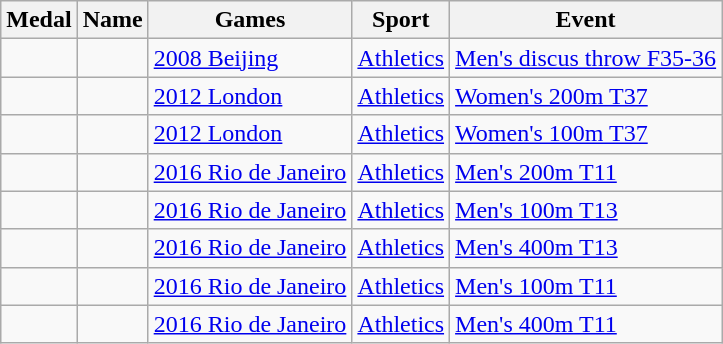<table class="wikitable sortable">
<tr>
<th>Medal</th>
<th>Name</th>
<th>Games</th>
<th>Sport</th>
<th>Event</th>
</tr>
<tr>
<td></td>
<td></td>
<td><a href='#'>2008 Beijing</a></td>
<td><a href='#'>Athletics</a></td>
<td><a href='#'>Men's discus throw F35-36</a></td>
</tr>
<tr>
<td></td>
<td></td>
<td><a href='#'>2012 London</a></td>
<td><a href='#'>Athletics</a></td>
<td><a href='#'>Women's 200m T37</a></td>
</tr>
<tr>
<td></td>
<td></td>
<td><a href='#'>2012 London</a></td>
<td><a href='#'>Athletics</a></td>
<td><a href='#'>Women's 100m T37</a></td>
</tr>
<tr>
<td></td>
<td></td>
<td><a href='#'>2016 Rio de Janeiro</a></td>
<td><a href='#'>Athletics</a></td>
<td><a href='#'>Men's 200m T11</a></td>
</tr>
<tr>
<td></td>
<td></td>
<td><a href='#'>2016 Rio de Janeiro</a></td>
<td><a href='#'>Athletics</a></td>
<td><a href='#'>Men's 100m T13</a></td>
</tr>
<tr>
<td></td>
<td></td>
<td><a href='#'>2016 Rio de Janeiro</a></td>
<td><a href='#'>Athletics</a></td>
<td><a href='#'>Men's 400m T13</a></td>
</tr>
<tr>
<td></td>
<td></td>
<td><a href='#'>2016 Rio de Janeiro</a></td>
<td><a href='#'>Athletics</a></td>
<td><a href='#'>Men's 100m T11</a></td>
</tr>
<tr>
<td></td>
<td></td>
<td><a href='#'>2016 Rio de Janeiro</a></td>
<td><a href='#'>Athletics</a></td>
<td><a href='#'>Men's 400m T11</a></td>
</tr>
</table>
